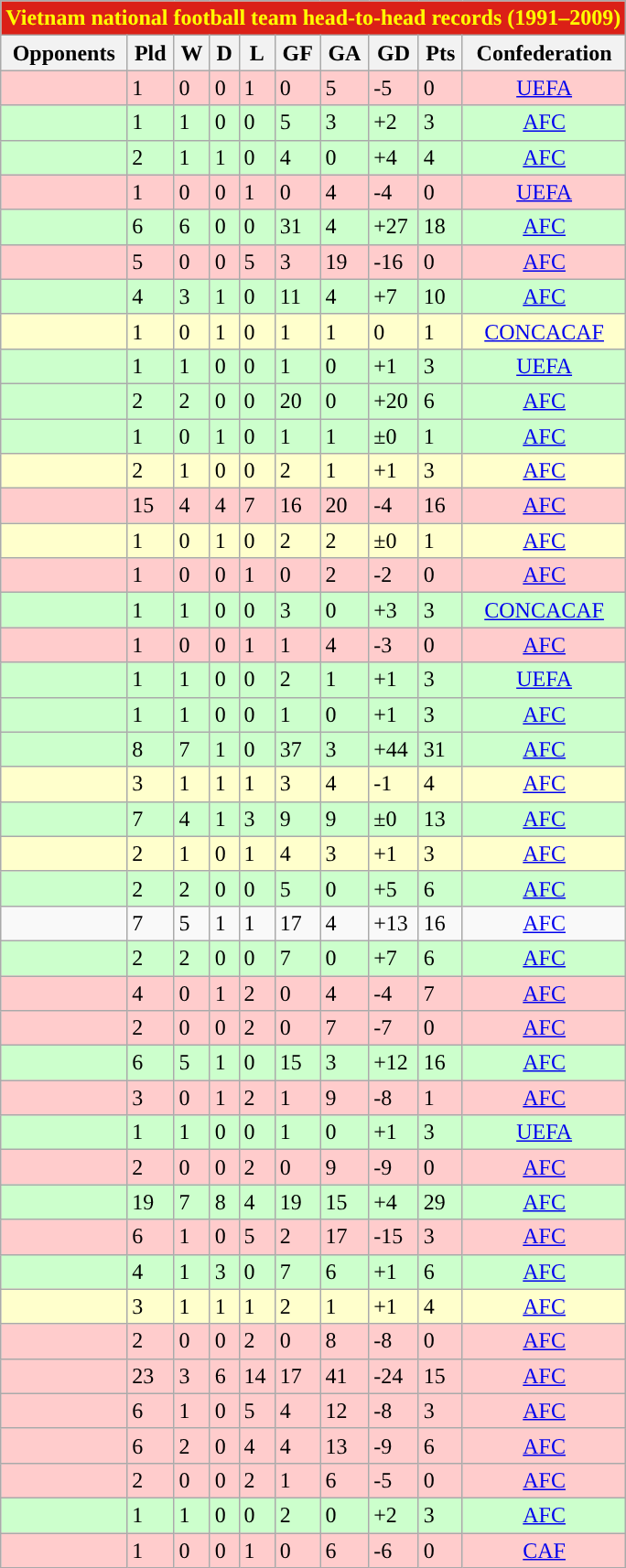<table class="wikitable plainrowheaders sortable" style="text-align:left">
<tr>
<th colspan=10 style="background: #DB2017; color: #FFFF00;">Vietnam national football team head-to-head records (1991–2009)</th>
</tr>
<tr>
<th align=left>Opponents</th>
<th>Pld</th>
<th>W</th>
<th>D</th>
<th>L</th>
<th>GF</th>
<th>GA</th>
<th>GD</th>
<th>Pts</th>
<th>Confederation</th>
</tr>
<tr bgcolor=#FFCCCC>
<td align=left></td>
<td>1</td>
<td>0</td>
<td>0</td>
<td>1</td>
<td>0</td>
<td>5</td>
<td>-5</td>
<td>0</td>
<td align=center><a href='#'>UEFA</a></td>
</tr>
<tr bgcolor=#CCFFCC>
<td align=left></td>
<td>1</td>
<td>1</td>
<td>0</td>
<td>0</td>
<td>5</td>
<td>3</td>
<td>+2</td>
<td>3</td>
<td align=center><a href='#'>AFC</a></td>
</tr>
<tr bgcolor=#CCFFCC>
<td align=left></td>
<td>2</td>
<td>1</td>
<td>1</td>
<td>0</td>
<td>4</td>
<td>0</td>
<td>+4</td>
<td>4</td>
<td align=center><a href='#'>AFC</a></td>
</tr>
<tr bgcolor=#FFCCCC>
<td align=left></td>
<td>1</td>
<td>0</td>
<td>0</td>
<td>1</td>
<td>0</td>
<td>4</td>
<td>-4</td>
<td>0</td>
<td align=center><a href='#'>UEFA</a></td>
</tr>
<tr bgcolor=#CCFFCC>
<td align=left></td>
<td>6</td>
<td>6</td>
<td>0</td>
<td>0</td>
<td>31</td>
<td>4</td>
<td>+27</td>
<td>18</td>
<td align=center><a href='#'>AFC</a></td>
</tr>
<tr bgcolor=#FFCCCC>
<td align=left></td>
<td>5</td>
<td>0</td>
<td>0</td>
<td>5</td>
<td>3</td>
<td>19</td>
<td>-16</td>
<td>0</td>
<td align=center><a href='#'>AFC</a></td>
</tr>
<tr bgcolor=#CCFFCC>
<td align=left></td>
<td>4</td>
<td>3</td>
<td>1</td>
<td>0</td>
<td>11</td>
<td>4</td>
<td>+7</td>
<td>10</td>
<td align=center><a href='#'>AFC</a></td>
</tr>
<tr bgcolor=#FFFFCC>
<td align=left></td>
<td>1</td>
<td>0</td>
<td>1</td>
<td>0</td>
<td>1</td>
<td>1</td>
<td>0</td>
<td>1</td>
<td align=center><a href='#'>CONCACAF</a></td>
</tr>
<tr bgcolor=#CCFFCC>
<td align=left></td>
<td>1</td>
<td>1</td>
<td>0</td>
<td>0</td>
<td>1</td>
<td>0</td>
<td>+1</td>
<td>3</td>
<td align=center><a href='#'>UEFA</a></td>
</tr>
<tr bgcolor=#CCFFCC>
<td align=left></td>
<td>2</td>
<td>2</td>
<td>0</td>
<td>0</td>
<td>20</td>
<td>0</td>
<td>+20</td>
<td>6</td>
<td align=center><a href='#'>AFC</a></td>
</tr>
<tr bgcolor=#CCFFCC>
<td align=left></td>
<td>1</td>
<td>0</td>
<td>1</td>
<td>0</td>
<td>1</td>
<td>1</td>
<td>±0</td>
<td>1</td>
<td align=center><a href='#'>AFC</a></td>
</tr>
<tr bgcolor=#FFFFCC>
<td align=left></td>
<td>2</td>
<td>1</td>
<td>0</td>
<td>0</td>
<td>2</td>
<td>1</td>
<td>+1</td>
<td>3</td>
<td align=center><a href='#'>AFC</a></td>
</tr>
<tr bgcolor=#FFCCCC>
<td align=left></td>
<td>15</td>
<td>4</td>
<td>4</td>
<td>7</td>
<td>16</td>
<td>20</td>
<td>-4</td>
<td>16</td>
<td align=center><a href='#'>AFC</a></td>
</tr>
<tr bgcolor=#FFFFCC>
<td align=left></td>
<td>1</td>
<td>0</td>
<td>1</td>
<td>0</td>
<td>2</td>
<td>2</td>
<td>±0</td>
<td>1</td>
<td align=center><a href='#'>AFC</a></td>
</tr>
<tr bgcolor=#FFCCCC>
<td align=left></td>
<td>1</td>
<td>0</td>
<td>0</td>
<td>1</td>
<td>0</td>
<td>2</td>
<td>-2</td>
<td>0</td>
<td align=center><a href='#'>AFC</a></td>
</tr>
<tr bgcolor=#CCFFCC>
<td align=left></td>
<td>1</td>
<td>1</td>
<td>0</td>
<td>0</td>
<td>3</td>
<td>0</td>
<td>+3</td>
<td>3</td>
<td align=center><a href='#'>CONCACAF</a></td>
</tr>
<tr bgcolor=#FFCCCC>
<td align=left></td>
<td>1</td>
<td>0</td>
<td>0</td>
<td>1</td>
<td>1</td>
<td>4</td>
<td>-3</td>
<td>0</td>
<td align=center><a href='#'>AFC</a></td>
</tr>
<tr bgcolor=#CCFFCC>
<td align=left></td>
<td>1</td>
<td>1</td>
<td>0</td>
<td>0</td>
<td>2</td>
<td>1</td>
<td>+1</td>
<td>3</td>
<td align=center><a href='#'>UEFA</a></td>
</tr>
<tr bgcolor=#CCFFCC>
<td align=left></td>
<td>1</td>
<td>1</td>
<td>0</td>
<td>0</td>
<td>1</td>
<td>0</td>
<td>+1</td>
<td>3</td>
<td align=center><a href='#'>AFC</a></td>
</tr>
<tr bgcolor=#CCFFCC>
<td align=left></td>
<td>8</td>
<td>7</td>
<td>1</td>
<td>0</td>
<td>37</td>
<td>3</td>
<td>+44</td>
<td>31</td>
<td align=center><a href='#'>AFC</a></td>
</tr>
<tr bgcolor=#FFFFCC>
<td align=left></td>
<td>3</td>
<td>1</td>
<td>1</td>
<td>1</td>
<td>3</td>
<td>4</td>
<td>-1</td>
<td>4</td>
<td align=center><a href='#'>AFC</a></td>
</tr>
<tr bgcolor=#CCFFCC>
<td align=left></td>
<td>7</td>
<td>4</td>
<td>1</td>
<td>3</td>
<td>9</td>
<td>9</td>
<td>±0</td>
<td>13</td>
<td align=center><a href='#'>AFC</a></td>
</tr>
<tr bgcolor=#FFFFCC>
<td align=left></td>
<td>2</td>
<td>1</td>
<td>0</td>
<td>1</td>
<td>4</td>
<td>3</td>
<td>+1</td>
<td>3</td>
<td align=center><a href='#'>AFC</a></td>
</tr>
<tr bgcolor=#CCFFCC>
<td align=left></td>
<td>2</td>
<td>2</td>
<td>0</td>
<td>0</td>
<td>5</td>
<td>0</td>
<td>+5</td>
<td>6</td>
<td align=center><a href='#'>AFC</a></td>
</tr>
<tr -bgcolor=#CCFFCC>
<td align=left></td>
<td>7</td>
<td>5</td>
<td>1</td>
<td>1</td>
<td>17</td>
<td>4</td>
<td>+13</td>
<td>16</td>
<td align=center><a href='#'>AFC</a></td>
</tr>
<tr bgcolor=#CCFFCC>
<td align=left></td>
<td>2</td>
<td>2</td>
<td>0</td>
<td>0</td>
<td>7</td>
<td>0</td>
<td>+7</td>
<td>6</td>
<td align=center><a href='#'>AFC</a></td>
</tr>
<tr bgcolor=#FFCCCC>
<td align=left></td>
<td>4</td>
<td>0</td>
<td>1</td>
<td>2</td>
<td>0</td>
<td>4</td>
<td>-4</td>
<td>7</td>
<td align=center><a href='#'>AFC</a></td>
</tr>
<tr bgcolor=#FFCCCC>
<td align=left></td>
<td>2</td>
<td>0</td>
<td>0</td>
<td>2</td>
<td>0</td>
<td>7</td>
<td>-7</td>
<td>0</td>
<td align=center><a href='#'>AFC</a></td>
</tr>
<tr bgcolor=#CCFFCC>
<td align=left></td>
<td>6</td>
<td>5</td>
<td>1</td>
<td>0</td>
<td>15</td>
<td>3</td>
<td>+12</td>
<td>16</td>
<td align=center><a href='#'>AFC</a></td>
</tr>
<tr bgcolor=#FFCCCC>
<td align=left></td>
<td>3</td>
<td>0</td>
<td>1</td>
<td>2</td>
<td>1</td>
<td>9</td>
<td>-8</td>
<td>1</td>
<td align=center><a href='#'>AFC</a></td>
</tr>
<tr bgcolor=#CCFFCC>
<td align=left></td>
<td>1</td>
<td>1</td>
<td>0</td>
<td>0</td>
<td>1</td>
<td>0</td>
<td>+1</td>
<td>3</td>
<td align=center><a href='#'>UEFA</a></td>
</tr>
<tr bgcolor=#FFCCCC>
<td align=left></td>
<td>2</td>
<td>0</td>
<td>0</td>
<td>2</td>
<td>0</td>
<td>9</td>
<td>-9</td>
<td>0</td>
<td align=center><a href='#'>AFC</a></td>
</tr>
<tr bgcolor=#CCFFCC>
<td align=left></td>
<td>19</td>
<td>7</td>
<td>8</td>
<td>4</td>
<td>19</td>
<td>15</td>
<td>+4</td>
<td>29</td>
<td align=center><a href='#'>AFC</a></td>
</tr>
<tr bgcolor=#FFCCCC>
<td align=left></td>
<td>6</td>
<td>1</td>
<td>0</td>
<td>5</td>
<td>2</td>
<td>17</td>
<td>-15</td>
<td>3</td>
<td align=center><a href='#'>AFC</a></td>
</tr>
<tr bgcolor=#CCFFCC>
<td align=left></td>
<td>4</td>
<td>1</td>
<td>3</td>
<td>0</td>
<td>7</td>
<td>6</td>
<td>+1</td>
<td>6</td>
<td align=center><a href='#'>AFC</a></td>
</tr>
<tr bgcolor=#FFFFCC>
<td align=left></td>
<td>3</td>
<td>1</td>
<td>1</td>
<td>1</td>
<td>2</td>
<td>1</td>
<td>+1</td>
<td>4</td>
<td align=center><a href='#'>AFC</a></td>
</tr>
<tr bgcolor=#FFCCCC>
<td align=left></td>
<td>2</td>
<td>0</td>
<td>0</td>
<td>2</td>
<td>0</td>
<td>8</td>
<td>-8</td>
<td>0</td>
<td align=center><a href='#'>AFC</a></td>
</tr>
<tr bgcolor=#FFCCCC>
<td align=left></td>
<td>23</td>
<td>3</td>
<td>6</td>
<td>14</td>
<td>17</td>
<td>41</td>
<td>-24</td>
<td>15</td>
<td align=center><a href='#'>AFC</a></td>
</tr>
<tr bgcolor=#FFCCCC>
<td align=left></td>
<td>6</td>
<td>1</td>
<td>0</td>
<td>5</td>
<td>4</td>
<td>12</td>
<td>-8</td>
<td>3</td>
<td align=center><a href='#'>AFC</a></td>
</tr>
<tr bgcolor=#FFCCCC>
<td align=left></td>
<td>6</td>
<td>2</td>
<td>0</td>
<td>4</td>
<td>4</td>
<td>13</td>
<td>-9</td>
<td>6</td>
<td align=center><a href='#'>AFC</a></td>
</tr>
<tr bgcolor=#FFCCCC>
<td align=left></td>
<td>2</td>
<td>0</td>
<td>0</td>
<td>2</td>
<td>1</td>
<td>6</td>
<td>-5</td>
<td>0</td>
<td align=center><a href='#'>AFC</a></td>
</tr>
<tr bgcolor=#CCFFCC>
<td align=left></td>
<td>1</td>
<td>1</td>
<td>0</td>
<td>0</td>
<td>2</td>
<td>0</td>
<td>+2</td>
<td>3</td>
<td align=center><a href='#'>AFC</a></td>
</tr>
<tr bgcolor=#FFCCCC>
<td align=left></td>
<td>1</td>
<td>0</td>
<td>0</td>
<td>1</td>
<td>0</td>
<td>6</td>
<td>-6</td>
<td>0</td>
<td align=center><a href='#'>CAF</a></td>
</tr>
</table>
